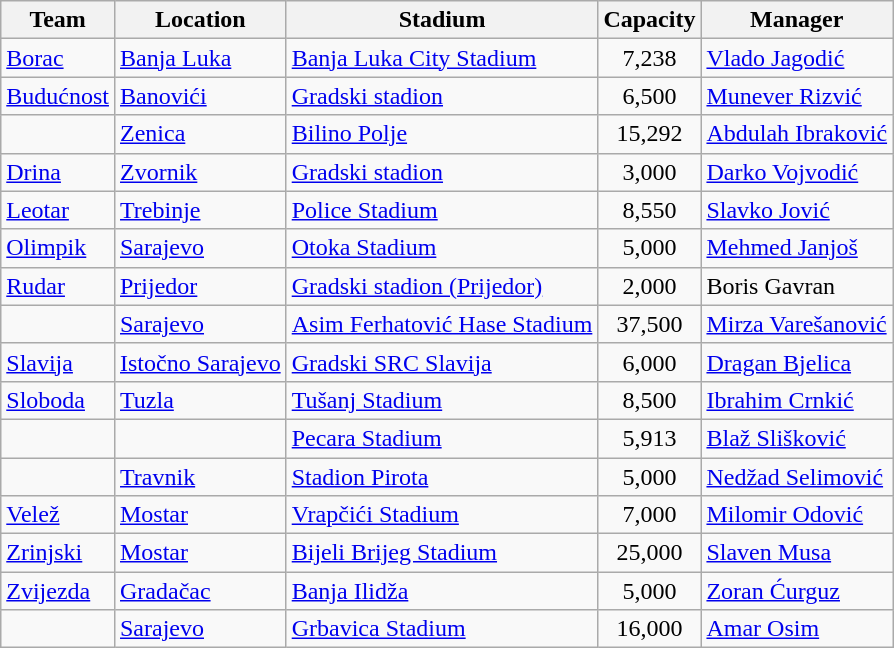<table class="wikitable sortable">
<tr>
<th>Team</th>
<th>Location</th>
<th>Stadium</th>
<th>Capacity</th>
<th>Manager</th>
</tr>
<tr>
<td><a href='#'>Borac</a></td>
<td><a href='#'>Banja Luka</a></td>
<td><a href='#'>Banja Luka City Stadium</a></td>
<td align="center">7,238</td>
<td><a href='#'>Vlado Jagodić</a></td>
</tr>
<tr>
<td><a href='#'>Budućnost</a></td>
<td><a href='#'>Banovići</a></td>
<td><a href='#'>Gradski stadion</a></td>
<td align="center">6,500</td>
<td><a href='#'>Munever Rizvić</a></td>
</tr>
<tr>
<td></td>
<td><a href='#'>Zenica</a></td>
<td><a href='#'>Bilino Polje</a></td>
<td align="center">15,292</td>
<td><a href='#'>Abdulah Ibraković</a></td>
</tr>
<tr>
<td><a href='#'>Drina</a></td>
<td><a href='#'>Zvornik</a></td>
<td><a href='#'>Gradski stadion</a></td>
<td align="center">3,000</td>
<td><a href='#'>Darko Vojvodić</a></td>
</tr>
<tr>
<td><a href='#'>Leotar</a></td>
<td><a href='#'>Trebinje</a></td>
<td><a href='#'>Police Stadium</a></td>
<td align="center">8,550</td>
<td><a href='#'>Slavko Jović</a></td>
</tr>
<tr>
<td><a href='#'>Olimpik</a></td>
<td><a href='#'>Sarajevo</a></td>
<td><a href='#'>Otoka Stadium</a></td>
<td align="center">5,000</td>
<td><a href='#'>Mehmed Janjoš</a></td>
</tr>
<tr>
<td><a href='#'>Rudar</a></td>
<td><a href='#'>Prijedor</a></td>
<td><a href='#'>Gradski stadion (Prijedor)</a></td>
<td align="center">2,000</td>
<td>Boris Gavran</td>
</tr>
<tr>
<td></td>
<td><a href='#'>Sarajevo</a></td>
<td><a href='#'>Asim Ferhatović Hase Stadium</a></td>
<td align="center">37,500</td>
<td><a href='#'>Mirza Varešanović</a></td>
</tr>
<tr>
<td><a href='#'>Slavija</a></td>
<td><a href='#'>Istočno Sarajevo</a></td>
<td><a href='#'>Gradski SRC Slavija</a></td>
<td align="center">6,000</td>
<td><a href='#'>Dragan Bjelica</a></td>
</tr>
<tr>
<td><a href='#'>Sloboda</a></td>
<td><a href='#'>Tuzla</a></td>
<td><a href='#'>Tušanj Stadium</a></td>
<td align="center">8,500</td>
<td><a href='#'>Ibrahim Crnkić</a></td>
</tr>
<tr>
<td></td>
<td></td>
<td><a href='#'>Pecara Stadium</a></td>
<td align="center">5,913</td>
<td><a href='#'>Blaž Slišković</a></td>
</tr>
<tr>
<td></td>
<td><a href='#'>Travnik</a></td>
<td><a href='#'>Stadion Pirota</a></td>
<td align="center">5,000</td>
<td><a href='#'>Nedžad Selimović</a></td>
</tr>
<tr>
<td><a href='#'>Velež</a></td>
<td><a href='#'>Mostar</a></td>
<td><a href='#'>Vrapčići Stadium</a></td>
<td align="center">7,000</td>
<td><a href='#'>Milomir Odović</a></td>
</tr>
<tr>
<td><a href='#'>Zrinjski</a></td>
<td><a href='#'>Mostar</a></td>
<td><a href='#'>Bijeli Brijeg Stadium</a></td>
<td align="center">25,000</td>
<td><a href='#'>Slaven Musa</a></td>
</tr>
<tr>
<td><a href='#'>Zvijezda</a></td>
<td><a href='#'>Gradačac</a></td>
<td><a href='#'>Banja Ilidža</a></td>
<td align="center">5,000</td>
<td><a href='#'>Zoran Ćurguz</a></td>
</tr>
<tr>
<td></td>
<td><a href='#'>Sarajevo</a></td>
<td><a href='#'>Grbavica Stadium</a></td>
<td align="center">16,000</td>
<td><a href='#'>Amar Osim</a></td>
</tr>
</table>
